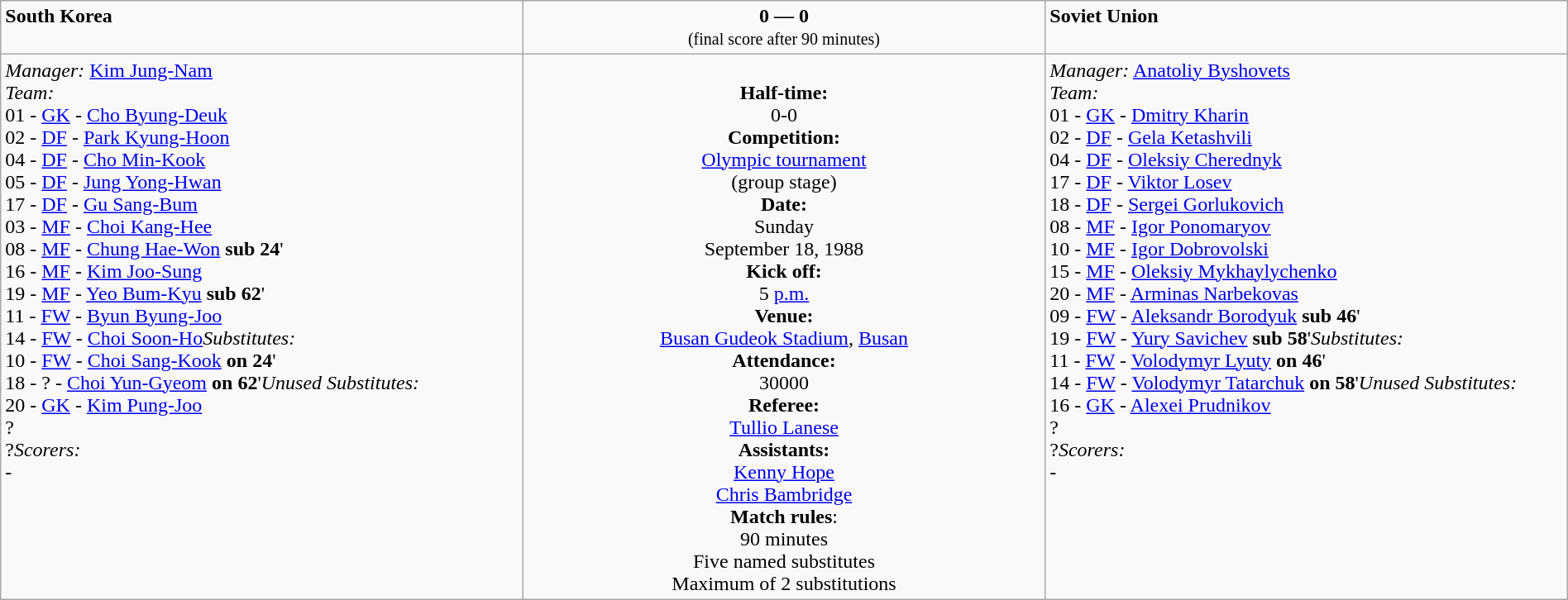<table border=0 class="wikitable" width=100%>
<tr>
<td width=33% valign=top><span> <strong>South Korea</strong></span></td>
<td width=33% valign=top align=center><span><strong>0 — 0</strong></span><br><small>(final score after 90 minutes)</small></td>
<td width=33% valign=top><span>  <strong>Soviet Union</strong></span></td>
</tr>
<tr>
<td valign=top><em>Manager:</em>  <a href='#'>Kim Jung-Nam</a><br><em>Team:</em>
<br>01 - <a href='#'>GK</a> - <a href='#'>Cho Byung-Deuk</a>
<br>02 - <a href='#'>DF</a> - <a href='#'>Park Kyung-Hoon</a> 
<br>04 - <a href='#'>DF</a> - <a href='#'>Cho Min-Kook</a>
<br>05 - <a href='#'>DF</a> - <a href='#'>Jung Yong-Hwan</a>
<br>17 - <a href='#'>DF</a> - <a href='#'>Gu Sang-Bum</a>
<br>03 - <a href='#'>MF</a> - <a href='#'>Choi Kang-Hee</a>
<br>08 - <a href='#'>MF</a> - <a href='#'>Chung Hae-Won</a> <strong>sub 24</strong>'
<br>16 - <a href='#'>MF</a> - <a href='#'>Kim Joo-Sung</a>
<br>19 - <a href='#'>MF</a> - <a href='#'>Yeo Bum-Kyu</a> <strong>sub 62</strong>'
<br>11 - <a href='#'>FW</a> - <a href='#'>Byun Byung-Joo</a>
<br>14 - <a href='#'>FW</a> - <a href='#'>Choi Soon-Ho</a><em>Substitutes:</em>
<br>10 - <a href='#'>FW</a> - <a href='#'>Choi Sang-Kook</a> <strong>on 24</strong>'
<br>18 - ? - <a href='#'>Choi Yun-Gyeom</a> <strong>on 62</strong>'<em>Unused Substitutes:</em>
<br>20 - <a href='#'>GK</a> - <a href='#'>Kim Pung-Joo</a>
<br>?
<br>?<em>Scorers:</em>
<br>-</td>
<td valign=middle align=center><br><strong>Half-time:</strong><br>0-0<br><strong>Competition:</strong><br><a href='#'>Olympic tournament</a><br> (group stage)<br><strong>Date:</strong><br>Sunday<br>September 18, 1988<br><strong>Kick off:</strong><br>5 <a href='#'>p.m.</a><br><strong>Venue:</strong><br><a href='#'>Busan Gudeok Stadium</a>, <a href='#'>Busan</a><br><strong>Attendance:</strong><br> 30000<br><strong>Referee:</strong><br><a href='#'>Tullio Lanese</a> <br><strong>Assistants:</strong><br><a href='#'>Kenny Hope</a> <br><a href='#'>Chris Bambridge</a> <br><strong>Match rules</strong>:<br>90 minutes<br>Five named substitutes<br>Maximum of 2 substitutions
</td>
<td valign=top><em>Manager:</em>  <a href='#'>Anatoliy Byshovets</a><br><em>Team:</em>
<br>01 - <a href='#'>GK</a> - <a href='#'>Dmitry Kharin</a>
<br>02 - <a href='#'>DF</a> - <a href='#'>Gela Ketashvili</a>
<br>04 - <a href='#'>DF</a> - <a href='#'>Oleksiy Cherednyk</a>
<br>17 - <a href='#'>DF</a> - <a href='#'>Viktor Losev</a>
<br>18 - <a href='#'>DF</a> - <a href='#'>Sergei Gorlukovich</a>
<br>08 - <a href='#'>MF</a> - <a href='#'>Igor Ponomaryov</a>
<br>10 - <a href='#'>MF</a> - <a href='#'>Igor Dobrovolski</a>
<br>15 - <a href='#'>MF</a> - <a href='#'>Oleksiy Mykhaylychenko</a>
<br>20 - <a href='#'>MF</a> - <a href='#'>Arminas Narbekovas</a>
<br>09 - <a href='#'>FW</a> - <a href='#'>Aleksandr Borodyuk</a> <strong>sub 46</strong>'
<br>19 - <a href='#'>FW</a> - <a href='#'>Yury Savichev</a> <strong>sub 58</strong>'<em>Substitutes:</em>
<br>11 - <a href='#'>FW</a> - <a href='#'>Volodymyr Lyuty</a> <strong>on 46</strong>'
<br>14 - <a href='#'>FW</a> - <a href='#'>Volodymyr Tatarchuk</a> <strong>on 58</strong>'<em>Unused Substitutes:</em>
<br>16 - <a href='#'>GK</a> - <a href='#'>Alexei Prudnikov</a>
<br>?
<br>?<em>Scorers:</em>
<br>-</td>
</tr>
</table>
